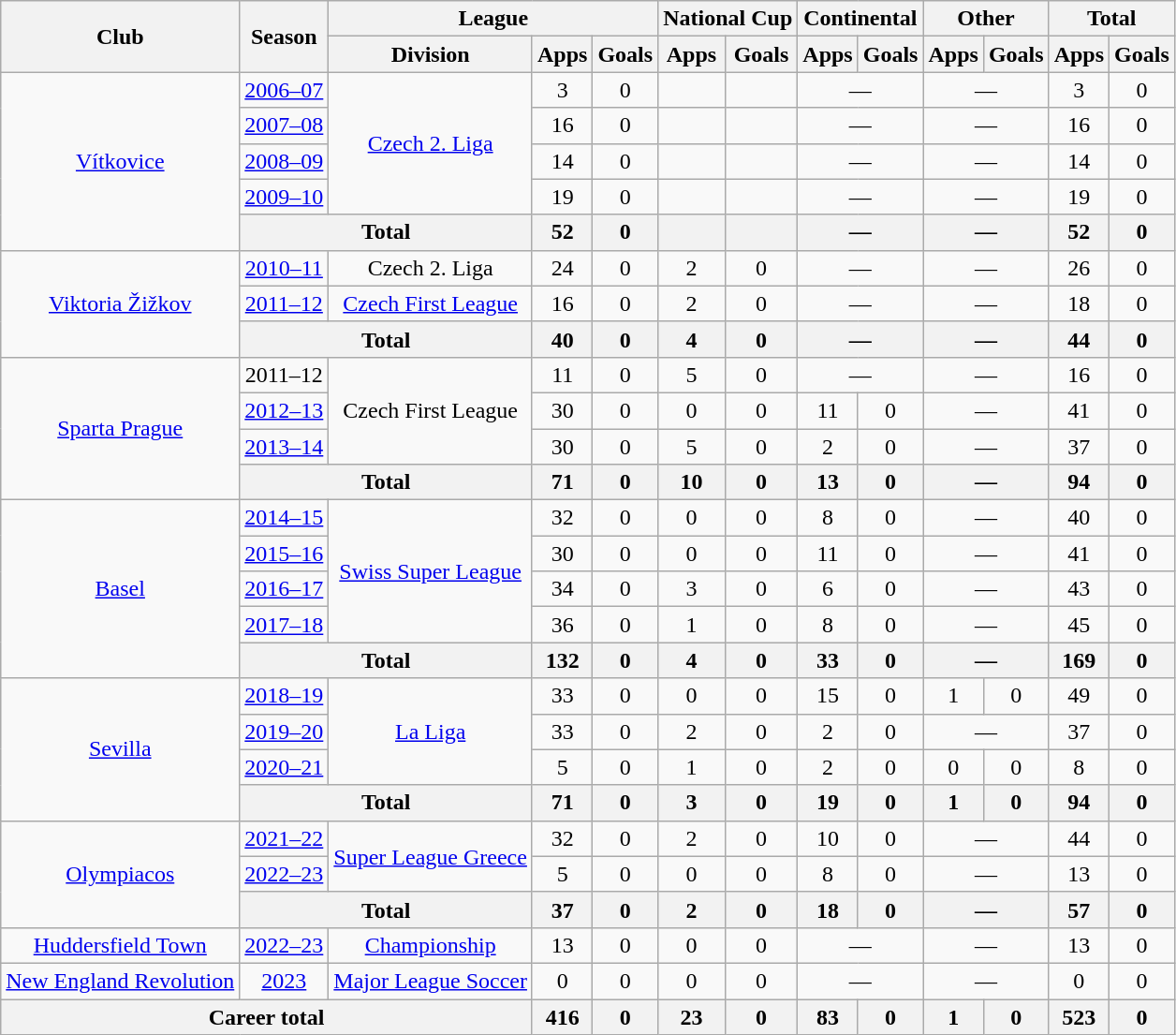<table class="wikitable" style="text-align:center">
<tr>
<th rowspan=2>Club</th>
<th rowspan=2>Season</th>
<th colspan=3>League</th>
<th colspan=2>National Cup</th>
<th colspan=2>Continental</th>
<th colspan=2>Other</th>
<th colspan=2>Total</th>
</tr>
<tr>
<th>Division</th>
<th>Apps</th>
<th>Goals</th>
<th>Apps</th>
<th>Goals</th>
<th>Apps</th>
<th>Goals</th>
<th>Apps</th>
<th>Goals</th>
<th>Apps</th>
<th>Goals</th>
</tr>
<tr>
<td rowspan=5><a href='#'>Vítkovice</a></td>
<td><a href='#'>2006–07</a></td>
<td rowspan=4><a href='#'>Czech 2. Liga</a></td>
<td>3</td>
<td>0</td>
<td></td>
<td></td>
<td colspan=2>—</td>
<td colspan=2>—</td>
<td>3</td>
<td>0</td>
</tr>
<tr>
<td><a href='#'>2007–08</a></td>
<td>16</td>
<td>0</td>
<td></td>
<td></td>
<td colspan=2>—</td>
<td colspan=2>—</td>
<td>16</td>
<td>0</td>
</tr>
<tr>
<td><a href='#'>2008–09</a></td>
<td>14</td>
<td>0</td>
<td></td>
<td></td>
<td colspan=2>—</td>
<td colspan=2>—</td>
<td>14</td>
<td>0</td>
</tr>
<tr>
<td><a href='#'>2009–10</a></td>
<td>19</td>
<td>0</td>
<td></td>
<td></td>
<td colspan=2>—</td>
<td colspan=2>—</td>
<td>19</td>
<td>0</td>
</tr>
<tr>
<th colspan=2>Total</th>
<th>52</th>
<th>0</th>
<th></th>
<th></th>
<th colspan=2>—</th>
<th colspan=2>—</th>
<th>52</th>
<th>0</th>
</tr>
<tr>
<td rowspan=3><a href='#'>Viktoria Žižkov</a></td>
<td><a href='#'>2010–11</a></td>
<td>Czech 2. Liga</td>
<td>24</td>
<td>0</td>
<td>2</td>
<td>0</td>
<td colspan=2>—</td>
<td colspan=2>—</td>
<td>26</td>
<td>0</td>
</tr>
<tr>
<td><a href='#'>2011–12</a></td>
<td><a href='#'>Czech First League</a></td>
<td>16</td>
<td>0</td>
<td>2</td>
<td>0</td>
<td colspan=2>—</td>
<td colspan=2>—</td>
<td>18</td>
<td>0</td>
</tr>
<tr>
<th colspan=2>Total</th>
<th>40</th>
<th>0</th>
<th>4</th>
<th>0</th>
<th colspan=2>—</th>
<th colspan=2>—</th>
<th>44</th>
<th>0</th>
</tr>
<tr>
<td rowspan=4><a href='#'>Sparta Prague</a></td>
<td>2011–12</td>
<td rowspan=3>Czech First League</td>
<td>11</td>
<td>0</td>
<td>5</td>
<td>0</td>
<td colspan=2>—</td>
<td colspan=2>—</td>
<td>16</td>
<td>0</td>
</tr>
<tr>
<td><a href='#'>2012–13</a></td>
<td>30</td>
<td>0</td>
<td>0</td>
<td>0</td>
<td>11</td>
<td>0</td>
<td colspan=2>—</td>
<td>41</td>
<td>0</td>
</tr>
<tr>
<td><a href='#'>2013–14</a></td>
<td>30</td>
<td>0</td>
<td>5</td>
<td>0</td>
<td>2</td>
<td>0</td>
<td colspan=2>—</td>
<td>37</td>
<td>0</td>
</tr>
<tr>
<th colspan=2>Total</th>
<th>71</th>
<th>0</th>
<th>10</th>
<th>0</th>
<th>13</th>
<th>0</th>
<th colspan=2>—</th>
<th>94</th>
<th>0</th>
</tr>
<tr>
<td rowspan=5><a href='#'>Basel</a></td>
<td><a href='#'>2014–15</a></td>
<td rowspan=4><a href='#'>Swiss Super League</a></td>
<td>32</td>
<td>0</td>
<td>0</td>
<td>0</td>
<td>8</td>
<td>0</td>
<td colspan=2>—</td>
<td>40</td>
<td>0</td>
</tr>
<tr>
<td><a href='#'>2015–16</a></td>
<td>30</td>
<td>0</td>
<td>0</td>
<td>0</td>
<td>11</td>
<td>0</td>
<td colspan=2>—</td>
<td>41</td>
<td>0</td>
</tr>
<tr>
<td><a href='#'>2016–17</a></td>
<td>34</td>
<td>0</td>
<td>3</td>
<td>0</td>
<td>6</td>
<td>0</td>
<td colspan=2>—</td>
<td>43</td>
<td>0</td>
</tr>
<tr>
<td><a href='#'>2017–18</a></td>
<td>36</td>
<td>0</td>
<td>1</td>
<td>0</td>
<td>8</td>
<td>0</td>
<td colspan=2>—</td>
<td>45</td>
<td>0</td>
</tr>
<tr>
<th colspan=2>Total</th>
<th>132</th>
<th>0</th>
<th>4</th>
<th>0</th>
<th>33</th>
<th>0</th>
<th colspan=2>—</th>
<th>169</th>
<th>0</th>
</tr>
<tr>
<td rowspan=4><a href='#'>Sevilla</a></td>
<td><a href='#'>2018–19</a></td>
<td rowspan=3><a href='#'>La Liga</a></td>
<td>33</td>
<td>0</td>
<td>0</td>
<td>0</td>
<td>15</td>
<td>0</td>
<td>1</td>
<td>0</td>
<td>49</td>
<td>0</td>
</tr>
<tr>
<td><a href='#'>2019–20</a></td>
<td>33</td>
<td>0</td>
<td>2</td>
<td>0</td>
<td>2</td>
<td>0</td>
<td colspan=2>—</td>
<td>37</td>
<td>0</td>
</tr>
<tr>
<td><a href='#'>2020–21</a></td>
<td>5</td>
<td>0</td>
<td>1</td>
<td>0</td>
<td>2</td>
<td>0</td>
<td>0</td>
<td>0</td>
<td>8</td>
<td>0</td>
</tr>
<tr>
<th colspan=2>Total</th>
<th>71</th>
<th>0</th>
<th>3</th>
<th>0</th>
<th>19</th>
<th>0</th>
<th>1</th>
<th>0</th>
<th>94</th>
<th>0</th>
</tr>
<tr>
<td rowspan=3><a href='#'>Olympiacos</a></td>
<td><a href='#'>2021–22</a></td>
<td rowspan=2><a href='#'>Super League Greece</a></td>
<td>32</td>
<td>0</td>
<td>2</td>
<td>0</td>
<td>10</td>
<td>0</td>
<td colspan=2>—</td>
<td>44</td>
<td>0</td>
</tr>
<tr>
<td><a href='#'>2022–23</a></td>
<td>5</td>
<td>0</td>
<td>0</td>
<td>0</td>
<td>8</td>
<td>0</td>
<td colspan=2>—</td>
<td>13</td>
<td>0</td>
</tr>
<tr>
<th colspan=2>Total</th>
<th>37</th>
<th>0</th>
<th>2</th>
<th>0</th>
<th>18</th>
<th>0</th>
<th colspan=2>—</th>
<th>57</th>
<th>0</th>
</tr>
<tr>
<td><a href='#'>Huddersfield Town</a></td>
<td><a href='#'>2022–23</a></td>
<td><a href='#'>Championship</a></td>
<td>13</td>
<td>0</td>
<td>0</td>
<td>0</td>
<td colspan=2>—</td>
<td colspan=2>—</td>
<td>13</td>
<td>0</td>
</tr>
<tr>
<td><a href='#'>New England Revolution</a></td>
<td><a href='#'>2023</a></td>
<td><a href='#'>Major League Soccer</a></td>
<td>0</td>
<td>0</td>
<td>0</td>
<td>0</td>
<td colspan=2>—</td>
<td colspan=2>—</td>
<td>0</td>
<td>0</td>
</tr>
<tr>
<th colspan=3>Career total</th>
<th>416</th>
<th>0</th>
<th>23</th>
<th>0</th>
<th>83</th>
<th>0</th>
<th>1</th>
<th>0</th>
<th>523</th>
<th>0</th>
</tr>
</table>
